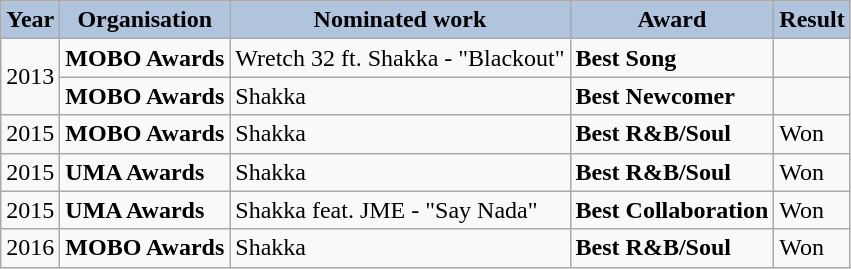<table class="wikitable">
<tr>
<th style="background:#B0C4DE;">Year</th>
<th style="background:#B0C4DE;">Organisation</th>
<th style="background:#B0C4DE;">Nominated work</th>
<th style="background:#B0C4DE;">Award</th>
<th style="background:#B0C4DE;">Result</th>
</tr>
<tr>
<td rowspan="2">2013</td>
<td><strong>MOBO Awards</strong></td>
<td>Wretch 32 ft. Shakka - "Blackout"</td>
<td><strong>Best Song</strong></td>
<td></td>
</tr>
<tr>
<td><strong>MOBO Awards</strong></td>
<td>Shakka</td>
<td><strong>Best Newcomer</strong></td>
<td></td>
</tr>
<tr>
<td>2015</td>
<td><strong>MOBO Awards</strong></td>
<td>Shakka</td>
<td><strong>Best R&B/Soul</strong></td>
<td>Won</td>
</tr>
<tr>
<td>2015</td>
<td><strong>UMA Awards</strong></td>
<td>Shakka</td>
<td><strong>Best R&B/Soul</strong></td>
<td>Won</td>
</tr>
<tr>
<td>2015</td>
<td><strong>UMA Awards</strong></td>
<td>Shakka feat. JME - "Say Nada"</td>
<td><strong>Best Collaboration</strong></td>
<td>Won</td>
</tr>
<tr>
<td>2016</td>
<td><strong>MOBO Awards</strong></td>
<td>Shakka</td>
<td><strong>Best R&B/Soul</strong></td>
<td>Won</td>
</tr>
</table>
